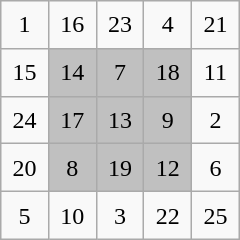<table class="wikitable" style="margin-left:auto;margin-right:auto;text-align:center;width:10em;height:10em;table-layout:fixed;">
<tr>
<td>1</td>
<td>16</td>
<td>23</td>
<td>4</td>
<td>21</td>
</tr>
<tr>
<td>15</td>
<td style="background-color: silver;">14</td>
<td style="background-color: silver;">7</td>
<td style="background-color: silver;">18</td>
<td>11</td>
</tr>
<tr>
<td>24</td>
<td style="background-color: silver;">17</td>
<td style="background-color: silver;">13</td>
<td style="background-color: silver;">9</td>
<td>2</td>
</tr>
<tr>
<td>20</td>
<td style="background-color: silver;">8</td>
<td style="background-color: silver;">19</td>
<td style="background-color: silver;">12</td>
<td>6</td>
</tr>
<tr>
<td>5</td>
<td>10</td>
<td>3</td>
<td>22</td>
<td>25</td>
</tr>
</table>
